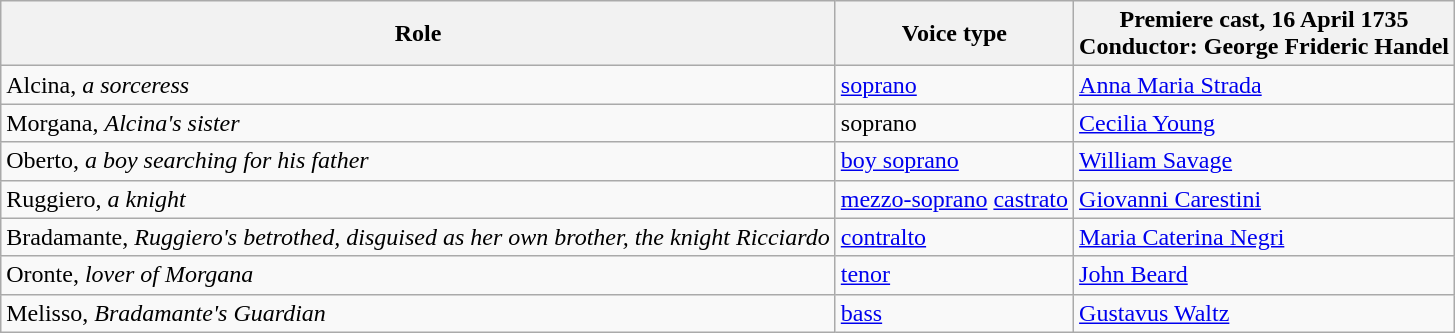<table class="wikitable">
<tr>
<th>Role</th>
<th>Voice type</th>
<th>Premiere cast, 16 April 1735<br>Conductor: George Frideric Handel</th>
</tr>
<tr>
<td>Alcina, <em>a sorceress</em></td>
<td><a href='#'>soprano</a></td>
<td><a href='#'>Anna Maria Strada</a></td>
</tr>
<tr>
<td>Morgana, <em>Alcina's sister</em></td>
<td>soprano</td>
<td><a href='#'>Cecilia Young</a></td>
</tr>
<tr>
<td>Oberto, <em>a boy searching for his father</em></td>
<td><a href='#'>boy soprano</a></td>
<td><a href='#'>William Savage</a></td>
</tr>
<tr>
<td>Ruggiero, <em>a knight</em></td>
<td><a href='#'>mezzo-soprano</a> <a href='#'>castrato</a></td>
<td><a href='#'>Giovanni Carestini</a></td>
</tr>
<tr>
<td>Bradamante, <em>Ruggiero's betrothed, disguised as her own brother, the knight Ricciardo</em></td>
<td><a href='#'>contralto</a></td>
<td><a href='#'>Maria Caterina Negri</a></td>
</tr>
<tr>
<td>Oronte, <em>lover of Morgana</em></td>
<td><a href='#'>tenor</a></td>
<td><a href='#'>John Beard</a></td>
</tr>
<tr>
<td>Melisso, <em>Bradamante's Guardian</em></td>
<td><a href='#'>bass</a></td>
<td><a href='#'>Gustavus Waltz</a></td>
</tr>
</table>
